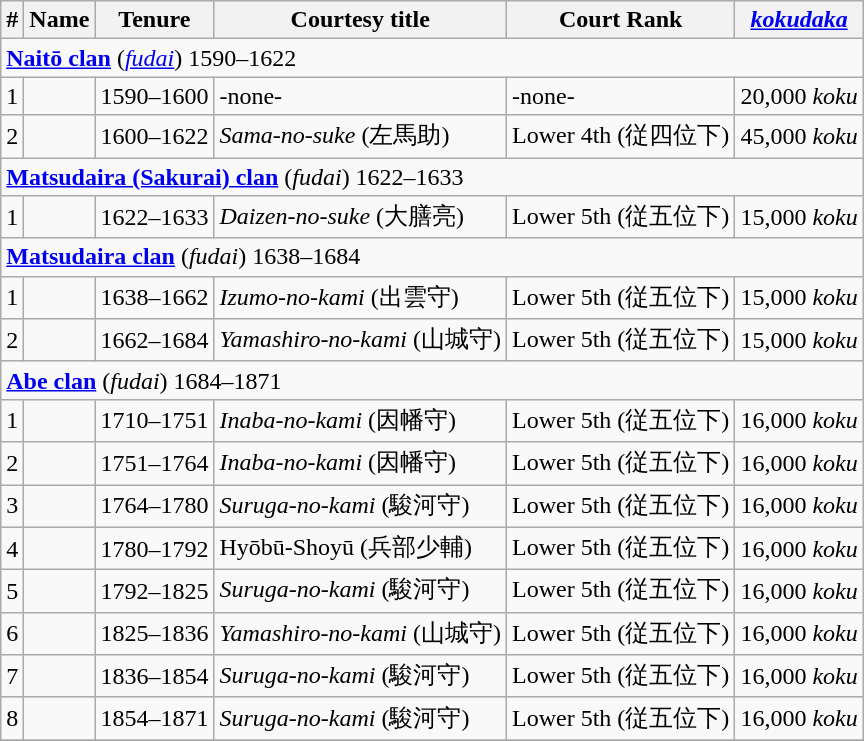<table class=wikitable>
<tr>
<th>#</th>
<th>Name</th>
<th>Tenure</th>
<th>Courtesy title</th>
<th>Court Rank</th>
<th><em><a href='#'>kokudaka</a></em></th>
</tr>
<tr>
<td colspan=6> <strong><a href='#'>Naitō clan</a></strong> (<em><a href='#'>fudai</a></em>) 1590–1622</td>
</tr>
<tr>
<td>1</td>
<td></td>
<td>1590–1600</td>
<td>-none-</td>
<td>-none-</td>
<td>20,000 <em>koku</em></td>
</tr>
<tr>
<td>2</td>
<td></td>
<td>1600–1622</td>
<td><em>Sama-no-suke</em> (左馬助)</td>
<td>Lower 4th (従四位下)</td>
<td>45,000 <em>koku</em></td>
</tr>
<tr>
<td colspan=6> <strong><a href='#'>Matsudaira (Sakurai) clan</a></strong> (<em>fudai</em>) 1622–1633</td>
</tr>
<tr>
<td>1</td>
<td></td>
<td>1622–1633</td>
<td><em>Daizen-no-suke</em> (大膳亮)</td>
<td>Lower 5th (従五位下)</td>
<td>15,000 <em>koku</em></td>
</tr>
<tr>
<td colspan=6> <strong><a href='#'>Matsudaira clan</a></strong> (<em>fudai</em>) 1638–1684</td>
</tr>
<tr>
<td>1</td>
<td></td>
<td>1638–1662</td>
<td><em>Izumo-no-kami</em> (出雲守)</td>
<td>Lower 5th (従五位下)</td>
<td>15,000 <em>koku</em></td>
</tr>
<tr>
<td>2</td>
<td></td>
<td>1662–1684</td>
<td><em>Yamashiro-no-kami</em> (山城守)</td>
<td>Lower 5th (従五位下)</td>
<td>15,000 <em>koku</em></td>
</tr>
<tr>
<td colspan=6> <strong><a href='#'>Abe clan</a></strong> (<em>fudai</em>) 1684–1871</td>
</tr>
<tr>
<td>1</td>
<td></td>
<td>1710–1751</td>
<td><em>Inaba-no-kami</em> (因幡守)</td>
<td>Lower 5th (従五位下)</td>
<td>16,000 <em>koku</em></td>
</tr>
<tr>
<td>2</td>
<td></td>
<td>1751–1764</td>
<td><em>Inaba-no-kami</em> (因幡守)</td>
<td>Lower 5th (従五位下)</td>
<td>16,000 <em>koku</em></td>
</tr>
<tr>
<td>3</td>
<td></td>
<td>1764–1780</td>
<td><em>Suruga-no-kami</em> (駿河守)</td>
<td>Lower 5th (従五位下)</td>
<td>16,000 <em>koku</em></td>
</tr>
<tr>
<td>4</td>
<td></td>
<td>1780–1792</td>
<td>Hyōbū-Shoyū (兵部少輔)</td>
<td>Lower 5th (従五位下)</td>
<td>16,000 <em>koku</em></td>
</tr>
<tr>
<td>5</td>
<td></td>
<td>1792–1825</td>
<td><em>Suruga-no-kami</em> (駿河守)</td>
<td>Lower 5th (従五位下)</td>
<td>16,000 <em>koku</em></td>
</tr>
<tr>
<td>6</td>
<td></td>
<td>1825–1836</td>
<td><em>Yamashiro-no-kami</em> (山城守)</td>
<td>Lower 5th (従五位下)</td>
<td>16,000 <em>koku</em></td>
</tr>
<tr>
<td>7</td>
<td></td>
<td>1836–1854</td>
<td><em>Suruga-no-kami</em> (駿河守)</td>
<td>Lower 5th (従五位下)</td>
<td>16,000 <em>koku</em></td>
</tr>
<tr>
<td>8</td>
<td></td>
<td>1854–1871</td>
<td><em>Suruga-no-kami</em> (駿河守)</td>
<td>Lower 5th (従五位下)</td>
<td>16,000 <em>koku</em></td>
</tr>
<tr>
</tr>
</table>
